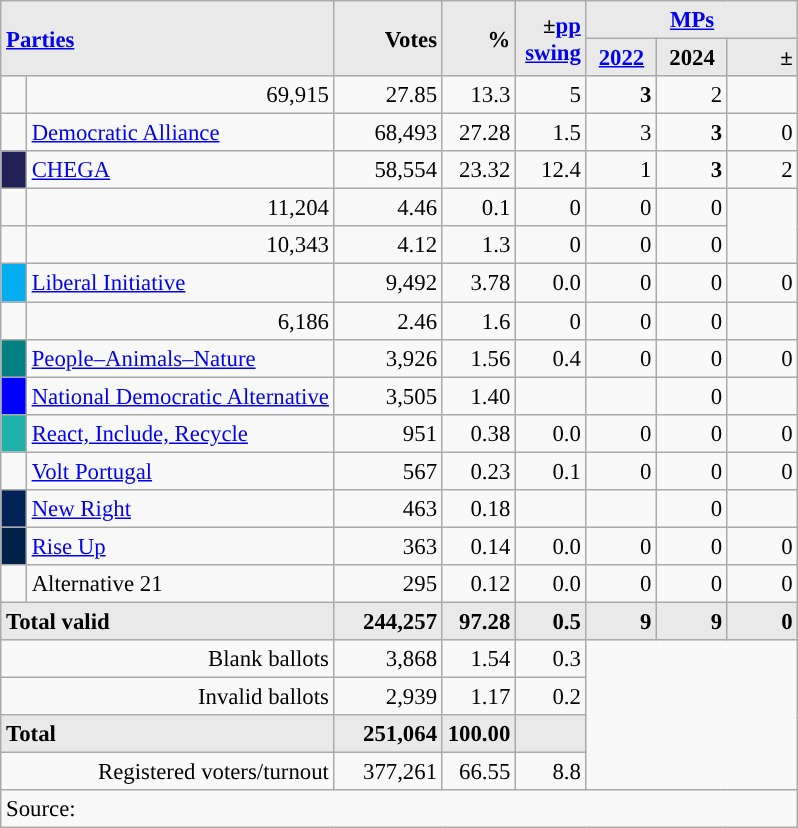<table class="wikitable" style="text-align:right; font-size:95%;">
<tr>
<th rowspan="2" colspan="2" style="background:#e9e9e9; text-align:left;" alignleft><a href='#'>Parties</a></th>
<th rowspan="2" style="background:#e9e9e9; text-align:right;">Votes</th>
<th rowspan="2" style="background:#e9e9e9; text-align:right;">%</th>
<th rowspan="2" style="background:#e9e9e9; text-align:right;">±<a href='#'>pp</a> <a href='#'>swing</a></th>
<th colspan="3" style="background:#e9e9e9; text-align:center;"><a href='#'>MPs</a></th>
</tr>
<tr style="background-color:#E9E9E9">
<th style="background-color:#E9E9E9;text-align:center;"><a href='#'>2022</a></th>
<th style="background-color:#E9E9E9;text-align:center;">2024</th>
<th style="background:#e9e9e9; text-align:right;">±</th>
</tr>
<tr>
<td></td>
<td>69,915</td>
<td>27.85</td>
<td>13.3</td>
<td>5</td>
<td><strong>3</strong></td>
<td>2</td>
</tr>
<tr>
<td style="width: 10px"></td>
<td align="left"><a href='#'>Democratic Alliance</a> </td>
<td>68,493</td>
<td>27.28</td>
<td>1.5</td>
<td>3</td>
<td><strong>3</strong></td>
<td>0</td>
</tr>
<tr>
<td style="width: 10px" bgcolor="#202056" align="center"></td>
<td align="left"><a href='#'>CHEGA</a></td>
<td>58,554</td>
<td>23.32</td>
<td>12.4</td>
<td>1</td>
<td><strong>3</strong></td>
<td>2</td>
</tr>
<tr>
<td></td>
<td>11,204</td>
<td>4.46</td>
<td>0.1</td>
<td>0</td>
<td>0</td>
<td>0</td>
</tr>
<tr>
<td></td>
<td>10,343</td>
<td>4.12</td>
<td>1.3</td>
<td>0</td>
<td>0</td>
<td>0</td>
</tr>
<tr>
<td style="width: 10px" bgcolor="#00ADEF" align="center"></td>
<td align="left"><a href='#'>Liberal Initiative</a></td>
<td>9,492</td>
<td>3.78</td>
<td>0.0</td>
<td>0</td>
<td>0</td>
<td>0</td>
</tr>
<tr>
<td></td>
<td>6,186</td>
<td>2.46</td>
<td>1.6</td>
<td>0</td>
<td>0</td>
<td>0</td>
</tr>
<tr>
<td style="width: 10px" bgcolor="teal" align="center"></td>
<td align="left"><a href='#'>People–Animals–Nature</a></td>
<td>3,926</td>
<td>1.56</td>
<td>0.4</td>
<td>0</td>
<td>0</td>
<td>0</td>
</tr>
<tr>
<td style="width: 10px" bgcolor="blue" align="center"></td>
<td align="left"><a href='#'>National Democratic Alternative</a></td>
<td>3,505</td>
<td>1.40</td>
<td></td>
<td></td>
<td>0</td>
<td></td>
</tr>
<tr>
<td style="width: 10px" bgcolor="LightSeaGreen" align="center"></td>
<td align="left"><a href='#'>React, Include, Recycle</a></td>
<td>951</td>
<td>0.38</td>
<td>0.0</td>
<td>0</td>
<td>0</td>
<td>0</td>
</tr>
<tr>
<td style="width: 10px"></td>
<td align="left"><a href='#'>Volt Portugal</a></td>
<td>567</td>
<td>0.23</td>
<td>0.1</td>
<td>0</td>
<td>0</td>
<td>0</td>
</tr>
<tr>
<td style="width: 10px" bgcolor="#012257" align="center"></td>
<td align="left"><a href='#'>New Right</a></td>
<td>463</td>
<td>0.18</td>
<td></td>
<td></td>
<td>0</td>
<td></td>
</tr>
<tr>
<td style="width: 10px" bgcolor="#002147" align="center"></td>
<td align="left"><a href='#'>Rise Up</a></td>
<td>363</td>
<td>0.14</td>
<td>0.0</td>
<td>0</td>
<td>0</td>
<td>0</td>
</tr>
<tr>
<td style="width: 10px"></td>
<td align="left">Alternative 21 </td>
<td>295</td>
<td>0.12</td>
<td>0.0</td>
<td>0</td>
<td>0</td>
<td>0</td>
</tr>
<tr>
<td colspan=2 align=left style="background-color:#E9E9E9"><strong>Total valid</strong></td>
<td width="65" align="right" style="background-color:#E9E9E9"><strong>244,257</strong></td>
<td width="40" align="right" style="background-color:#E9E9E9"><strong>97.28</strong></td>
<td width="40" align="right" style="background-color:#E9E9E9"><strong>0.5</strong></td>
<td width="40" align="right" style="background-color:#E9E9E9"><strong>9</strong></td>
<td width="40" align="right" style="background-color:#E9E9E9"><strong>9</strong></td>
<td width="40" align="right" style="background-color:#E9E9E9"><strong>0</strong></td>
</tr>
<tr>
<td colspan=2>Blank ballots</td>
<td>3,868</td>
<td>1.54</td>
<td>0.3</td>
<td colspan="3" rowspan="4"></td>
</tr>
<tr>
<td colspan=2>Invalid ballots</td>
<td>2,939</td>
<td>1.17</td>
<td>0.2</td>
</tr>
<tr>
<td colspan=2 align=left style="background-color:#E9E9E9"><strong>Total</strong></td>
<td width="50" align="right" style="background-color:#E9E9E9"><strong>251,064</strong></td>
<td width="40" align="right" style="background-color:#E9E9E9"><strong>100.00</strong></td>
<td width="40" align="right" style="background-color:#E9E9E9"></td>
</tr>
<tr>
<td colspan=2>Registered voters/turnout</td>
<td>377,261</td>
<td>66.55</td>
<td>8.8</td>
</tr>
<tr>
<td colspan=8 align=left>Source: </td>
</tr>
</table>
